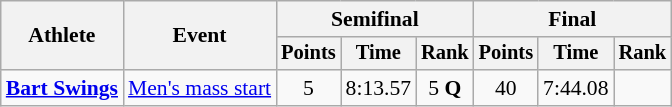<table class="wikitable" style="font-size:90%">
<tr>
<th rowspan=2>Athlete</th>
<th rowspan=2>Event</th>
<th colspan="3">Semifinal</th>
<th colspan="3">Final</th>
</tr>
<tr style="font-size:95%">
<th>Points</th>
<th>Time</th>
<th>Rank</th>
<th>Points</th>
<th>Time</th>
<th>Rank</th>
</tr>
<tr align=center>
<td align=left><strong><a href='#'>Bart Swings</a></strong></td>
<td align=left><a href='#'>Men's mass start</a></td>
<td>5</td>
<td>8:13.57</td>
<td>5 <strong>Q</strong></td>
<td>40</td>
<td>7:44.08</td>
<td></td>
</tr>
</table>
